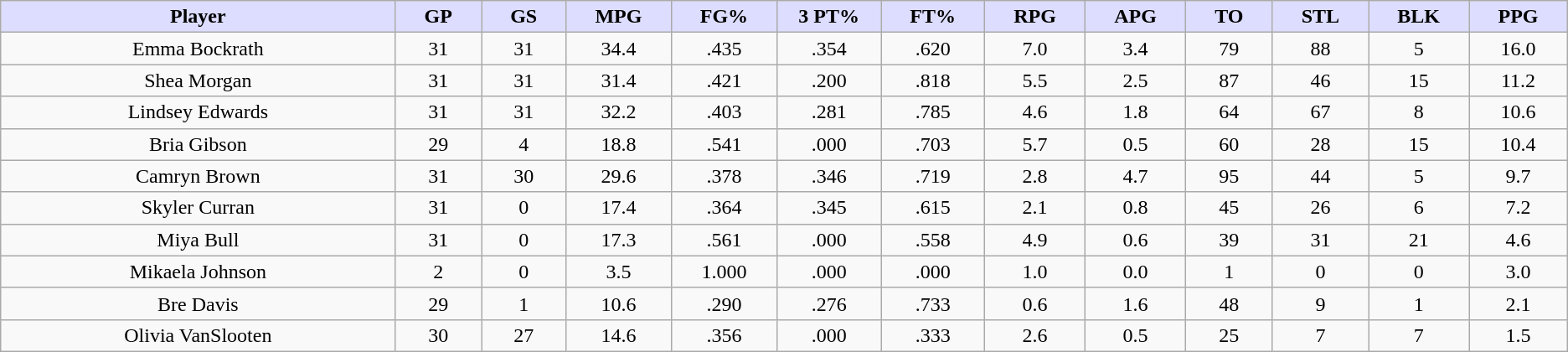<table class="wikitable sortable">
<tr>
<th style="background:#ddf; width:6%;">Player</th>
<th style="background:#ddf; width:1%;">GP</th>
<th style="background:#ddf; width:1%;">GS</th>
<th style="background:#ddf; width:1%;">MPG</th>
<th style="background:#ddf; width:1%;">FG%</th>
<th style="background:#ddf; width:1%;">3 PT%</th>
<th style="background:#ddf; width:1%;">FT%</th>
<th style="background:#ddf; width:1%;">RPG</th>
<th style="background:#ddf; width:1%;">APG</th>
<th style="background:#ddf; width:1%;">TO</th>
<th style="background:#ddf; width:1%;">STL</th>
<th style="background:#ddf; width:1%;">BLK</th>
<th style="background:#ddf; width:1%;">PPG</th>
</tr>
<tr style="text-align:center;">
<td sortname>Emma Bockrath</td>
<td>31</td>
<td>31</td>
<td>34.4</td>
<td>.435</td>
<td>.354</td>
<td>.620</td>
<td>7.0</td>
<td>3.4</td>
<td>79</td>
<td>88</td>
<td>5</td>
<td>16.0</td>
</tr>
<tr style="text-align:center;">
<td sortname>Shea Morgan</td>
<td>31</td>
<td>31</td>
<td>31.4</td>
<td>.421</td>
<td>.200</td>
<td>.818</td>
<td>5.5</td>
<td>2.5</td>
<td>87</td>
<td>46</td>
<td>15</td>
<td>11.2</td>
</tr>
<tr style="text-align:center;">
<td sortname>Lindsey Edwards</td>
<td>31</td>
<td>31</td>
<td>32.2</td>
<td>.403</td>
<td>.281</td>
<td>.785</td>
<td>4.6</td>
<td>1.8</td>
<td>64</td>
<td>67</td>
<td>8</td>
<td>10.6</td>
</tr>
<tr style="text-align:center;">
<td sortname>Bria Gibson</td>
<td>29</td>
<td>4</td>
<td>18.8</td>
<td>.541</td>
<td>.000</td>
<td>.703</td>
<td>5.7</td>
<td>0.5</td>
<td>60</td>
<td>28</td>
<td>15</td>
<td>10.4</td>
</tr>
<tr style="text-align:center;">
<td sortname>Camryn Brown</td>
<td>31</td>
<td>30</td>
<td>29.6</td>
<td>.378</td>
<td>.346</td>
<td>.719</td>
<td>2.8</td>
<td>4.7</td>
<td>95</td>
<td>44</td>
<td>5</td>
<td>9.7</td>
</tr>
<tr style="text-align:center;">
<td sortname>Skyler Curran</td>
<td>31</td>
<td>0</td>
<td>17.4</td>
<td>.364</td>
<td>.345</td>
<td>.615</td>
<td>2.1</td>
<td>0.8</td>
<td>45</td>
<td>26</td>
<td>6</td>
<td>7.2</td>
</tr>
<tr style="text-align:center;">
<td sortname>Miya Bull</td>
<td>31</td>
<td>0</td>
<td>17.3</td>
<td>.561</td>
<td>.000</td>
<td>.558</td>
<td>4.9</td>
<td>0.6</td>
<td>39</td>
<td>31</td>
<td>21</td>
<td>4.6</td>
</tr>
<tr style="text-align:center;">
<td sortname>Mikaela Johnson</td>
<td>2</td>
<td>0</td>
<td>3.5</td>
<td>1.000</td>
<td>.000</td>
<td>.000</td>
<td>1.0</td>
<td>0.0</td>
<td>1</td>
<td>0</td>
<td>0</td>
<td>3.0</td>
</tr>
<tr style="text-align:center;">
<td sortname>Bre Davis</td>
<td>29</td>
<td>1</td>
<td>10.6</td>
<td>.290</td>
<td>.276</td>
<td>.733</td>
<td>0.6</td>
<td>1.6</td>
<td>48</td>
<td>9</td>
<td>1</td>
<td>2.1</td>
</tr>
<tr style="text-align:center;">
<td sortname>Olivia VanSlooten</td>
<td>30</td>
<td>27</td>
<td>14.6</td>
<td>.356</td>
<td>.000</td>
<td>.333</td>
<td>2.6</td>
<td>0.5</td>
<td>25</td>
<td>7</td>
<td>7</td>
<td>1.5</td>
</tr>
</table>
